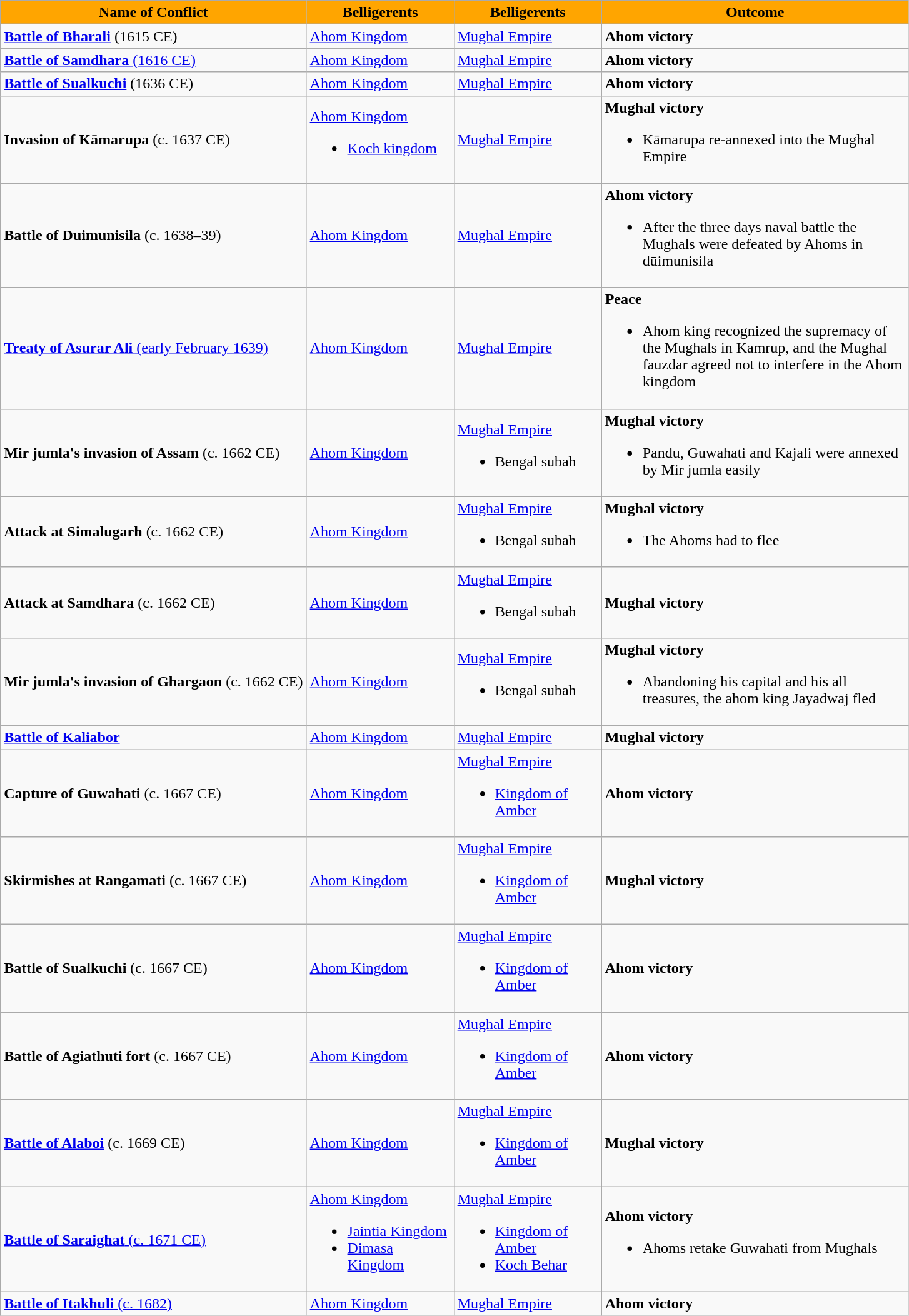<table class="wikitable">
<tr>
<th style="background:orange;"><span>Name of Conflict</span></th>
<th style="background:orange; width:150px;"><span>Belligerents</span></th>
<th style="background:orange; width:150px;"><span>Belligerents</span></th>
<th style="background:orange; width:320px;"><span>Outcome</span></th>
</tr>
<tr>
<td><strong><a href='#'>Battle of Bharali</a></strong> (1615 CE)</td>
<td><a href='#'>Ahom Kingdom</a></td>
<td><a href='#'>Mughal Empire</a></td>
<td><strong>Ahom victory</strong></td>
</tr>
<tr>
<td><a href='#'><strong>Battle of Samdhara</strong> (1616 CE)</a></td>
<td><a href='#'>Ahom Kingdom</a></td>
<td><a href='#'>Mughal Empire</a></td>
<td><strong>Ahom victory</strong></td>
</tr>
<tr>
<td><strong><a href='#'>Battle of Sualkuchi</a></strong> (1636 CE)</td>
<td><a href='#'>Ahom Kingdom</a></td>
<td><a href='#'>Mughal Empire</a></td>
<td><strong>Ahom victory</strong></td>
</tr>
<tr>
<td><strong>Invasion of Kāmarupa</strong> (c. 1637 CE)</td>
<td><a href='#'>Ahom Kingdom</a><br><ul><li><a href='#'>Koch kingdom</a></li></ul></td>
<td><a href='#'>Mughal Empire</a></td>
<td><strong>Mughal victory</strong><br><ul><li>Kāmarupa re-annexed into the Mughal Empire</li></ul></td>
</tr>
<tr>
<td><strong>Battle of Duimunisila</strong> (c. 1638–39)</td>
<td><a href='#'>Ahom Kingdom</a></td>
<td><a href='#'>Mughal Empire</a></td>
<td><strong>Ahom victory</strong><br><ul><li>After the three days naval battle the Mughals were defeated by Ahoms in dūimunisila</li></ul></td>
</tr>
<tr>
<td><a href='#'><strong>Treaty of Asurar Ali</strong> (early February 1639)</a></td>
<td><a href='#'>Ahom Kingdom</a></td>
<td><a href='#'>Mughal Empire</a></td>
<td><strong>Peace</strong><br><ul><li>Ahom king recognized the supremacy of the Mughals in Kamrup, and the Mughal fauzdar agreed not to interfere in the Ahom kingdom</li></ul></td>
</tr>
<tr>
<td><strong>Mir jumla's invasion of Assam</strong> (c. 1662 CE)</td>
<td><a href='#'>Ahom Kingdom</a></td>
<td><a href='#'>Mughal Empire</a><br><ul><li>Bengal subah</li></ul></td>
<td><strong>Mughal victory</strong><br><ul><li>Pandu, Guwahati and Kajali were annexed by Mir jumla easily</li></ul></td>
</tr>
<tr>
<td><strong>Attack at Simalugarh</strong> (c. 1662 CE)</td>
<td><a href='#'>Ahom Kingdom</a></td>
<td><a href='#'>Mughal Empire</a><br><ul><li>Bengal subah</li></ul></td>
<td><strong>Mughal victory</strong><br><ul><li>The Ahoms had to flee</li></ul></td>
</tr>
<tr>
<td><strong>Attack at Samdhara</strong> (c. 1662 CE)</td>
<td><a href='#'>Ahom Kingdom</a></td>
<td><a href='#'>Mughal Empire</a><br><ul><li>Bengal subah</li></ul></td>
<td><strong>Mughal victory</strong></td>
</tr>
<tr>
<td><strong>Mir jumla's invasion of Ghargaon</strong> (c. 1662 CE)</td>
<td><a href='#'>Ahom Kingdom</a></td>
<td><a href='#'>Mughal Empire</a><br><ul><li>Bengal subah</li></ul></td>
<td><strong>Mughal victory</strong><br><ul><li>Abandoning his capital and his all treasures, the ahom king Jayadwaj fled</li></ul></td>
</tr>
<tr>
<td><strong><a href='#'>Battle of Kaliabor</a></strong></td>
<td><a href='#'>Ahom Kingdom</a></td>
<td><a href='#'>Mughal Empire</a></td>
<td><strong>Mughal victory</strong></td>
</tr>
<tr>
<td><strong>Capture of Guwahati</strong> (c. 1667 CE)</td>
<td><a href='#'>Ahom Kingdom</a></td>
<td><a href='#'>Mughal Empire</a><br><ul><li><a href='#'>Kingdom of Amber</a></li></ul></td>
<td><strong>Ahom victory</strong></td>
</tr>
<tr>
<td><strong>Skirmishes at Rangamati</strong> (c. 1667 CE)</td>
<td><a href='#'>Ahom Kingdom</a></td>
<td><a href='#'>Mughal Empire</a><br><ul><li><a href='#'>Kingdom of Amber</a></li></ul></td>
<td><strong>Mughal victory</strong></td>
</tr>
<tr>
<td><strong>Battle of Sualkuchi</strong> (c. 1667 CE)</td>
<td><a href='#'>Ahom Kingdom</a></td>
<td><a href='#'>Mughal Empire</a><br><ul><li><a href='#'>Kingdom of Amber</a></li></ul></td>
<td><strong>Ahom victory</strong></td>
</tr>
<tr>
<td><strong>Battle of Agiathuti fort</strong> (c. 1667 CE)</td>
<td><a href='#'>Ahom Kingdom</a></td>
<td><a href='#'>Mughal Empire</a><br><ul><li><a href='#'>Kingdom of Amber</a></li></ul></td>
<td><strong>Ahom victory</strong></td>
</tr>
<tr>
<td><strong><a href='#'>Battle of Alaboi</a></strong> (c. 1669 CE)</td>
<td><a href='#'>Ahom Kingdom</a></td>
<td><a href='#'>Mughal Empire</a><br><ul><li><a href='#'>Kingdom of Amber</a></li></ul></td>
<td><strong>Mughal victory</strong></td>
</tr>
<tr>
<td><a href='#'><strong>Battle of Saraighat</strong> (c. 1671 CE)</a></td>
<td><a href='#'>Ahom Kingdom</a><br><ul><li><a href='#'>Jaintia Kingdom</a></li><li><a href='#'>Dimasa Kingdom</a></li></ul></td>
<td><a href='#'>Mughal Empire</a><br><ul><li><a href='#'>Kingdom of Amber</a></li><li><a href='#'>Koch Behar</a></li></ul></td>
<td><strong>Ahom victory</strong><br><ul><li>Ahoms retake Guwahati from Mughals</li></ul></td>
</tr>
<tr>
<td><a href='#'><strong>Battle of Itakhuli</strong> (c. 1682)</a></td>
<td><a href='#'>Ahom Kingdom</a></td>
<td><a href='#'>Mughal Empire</a></td>
<td><strong>Ahom victory</strong></td>
</tr>
</table>
